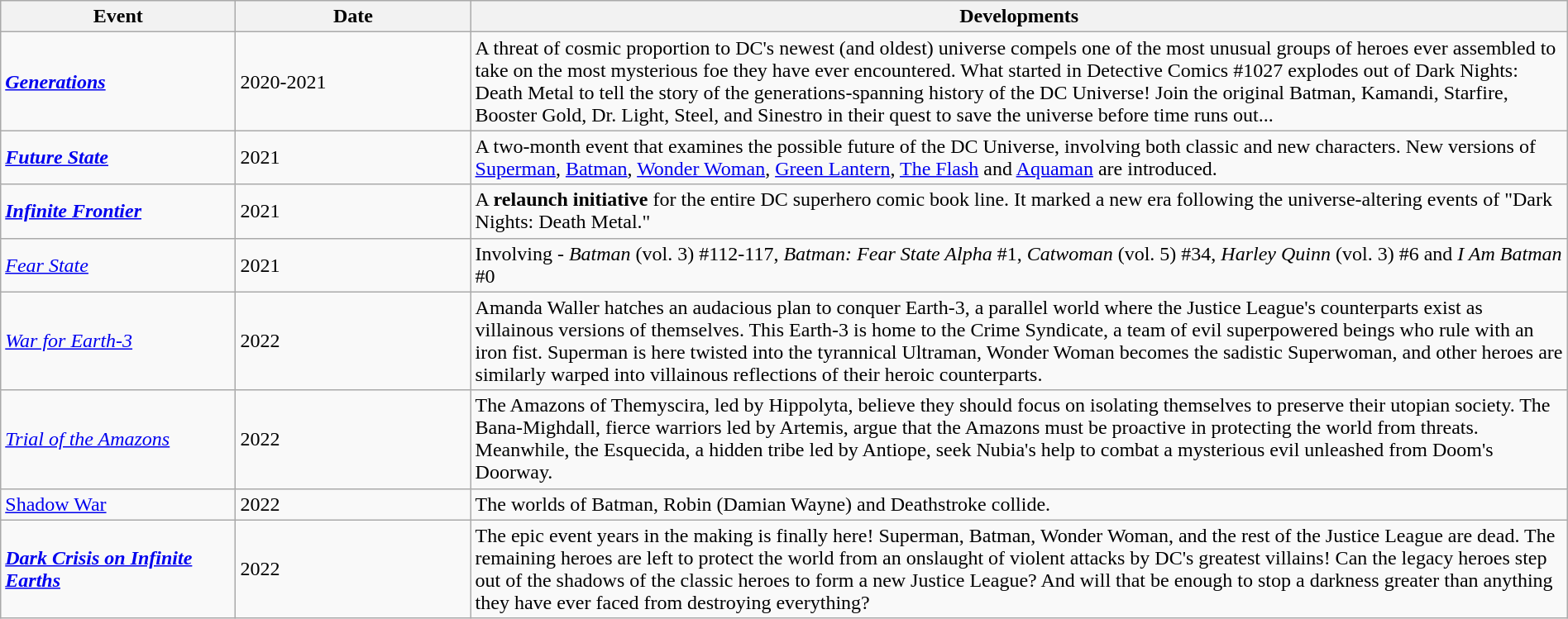<table class="wikitable" style="width:100%;">
<tr>
<th width=15%>Event</th>
<th width=15%>Date</th>
<th width=70%>Developments</th>
</tr>
<tr>
<td><strong><em><a href='#'>Generations</a></em></strong></td>
<td>2020-2021</td>
<td>A threat of cosmic proportion to DC's newest (and oldest) universe compels one of the most unusual groups of heroes ever assembled to take on the most mysterious foe they have ever encountered. What started in Detective Comics #1027 explodes out of Dark Nights: Death Metal to tell the story of the generations-spanning history of the DC Universe! Join the original Batman, Kamandi, Starfire, Booster Gold, Dr. Light, Steel, and Sinestro in their quest to save the universe before time runs out...</td>
</tr>
<tr>
<td><strong><em><a href='#'>Future State</a></em></strong></td>
<td>2021</td>
<td>A two-month event that examines the possible future of the DC Universe, involving both classic and new characters. New versions of <a href='#'>Superman</a>, <a href='#'>Batman</a>, <a href='#'>Wonder Woman</a>, <a href='#'>Green Lantern</a>, <a href='#'>The Flash</a> and <a href='#'>Aquaman</a> are introduced.</td>
</tr>
<tr>
<td><strong><em><a href='#'>Infinite Frontier</a></em></strong></td>
<td>2021</td>
<td>A <strong>relaunch initiative</strong> for the entire DC superhero comic book line. It marked a new era following the universe-altering events of "Dark Nights: Death Metal."</td>
</tr>
<tr>
<td><em><a href='#'>Fear State</a></em></td>
<td>2021</td>
<td>Involving - <em>Batman</em> (vol. 3) #112-117, <em>Batman: Fear State Alpha</em> #1, <em>Catwoman</em> (vol. 5) #34, <em>Harley Quinn</em> (vol. 3) #6 and <em>I Am Batman</em> #0</td>
</tr>
<tr>
<td><em><a href='#'>War for Earth-3</a></em></td>
<td>2022</td>
<td>Amanda Waller hatches an audacious plan to conquer Earth-3, a parallel world where the Justice League's counterparts exist as villainous versions of themselves. This Earth-3 is home to the Crime Syndicate, a team of evil superpowered beings who rule with an iron fist. Superman is here twisted into the tyrannical Ultraman, Wonder Woman becomes the sadistic Superwoman, and other heroes are similarly warped into villainous reflections of their heroic counterparts.</td>
</tr>
<tr>
<td><em><a href='#'>Trial of the Amazons</a></em></td>
<td>2022</td>
<td>The Amazons of Themyscira, led by Hippolyta, believe they should focus on isolating themselves to preserve their utopian society. The Bana-Mighdall, fierce warriors led by Artemis, argue that the Amazons must be proactive in protecting the world from threats. Meanwhile, the Esquecida, a hidden tribe led by Antiope, seek Nubia's help to combat a mysterious evil unleashed from Doom's Doorway.</td>
</tr>
<tr>
<td><a href='#'>Shadow War</a></td>
<td>2022</td>
<td>The worlds of Batman, Robin (Damian Wayne) and Deathstroke collide.</td>
</tr>
<tr>
<td><strong><a href='#'><em>Dark Crisis on Infinite Earths</em></a></strong></td>
<td>2022</td>
<td>The epic event years in the making is finally here! Superman, Batman, Wonder Woman, and the rest of the Justice League are dead. The remaining heroes are left to protect the world from an onslaught of violent attacks by DC's greatest villains! Can the legacy heroes step out of the shadows of the classic heroes to form a new Justice League? And will that be enough to stop a darkness greater than anything they have ever faced from destroying everything?</td>
</tr>
</table>
